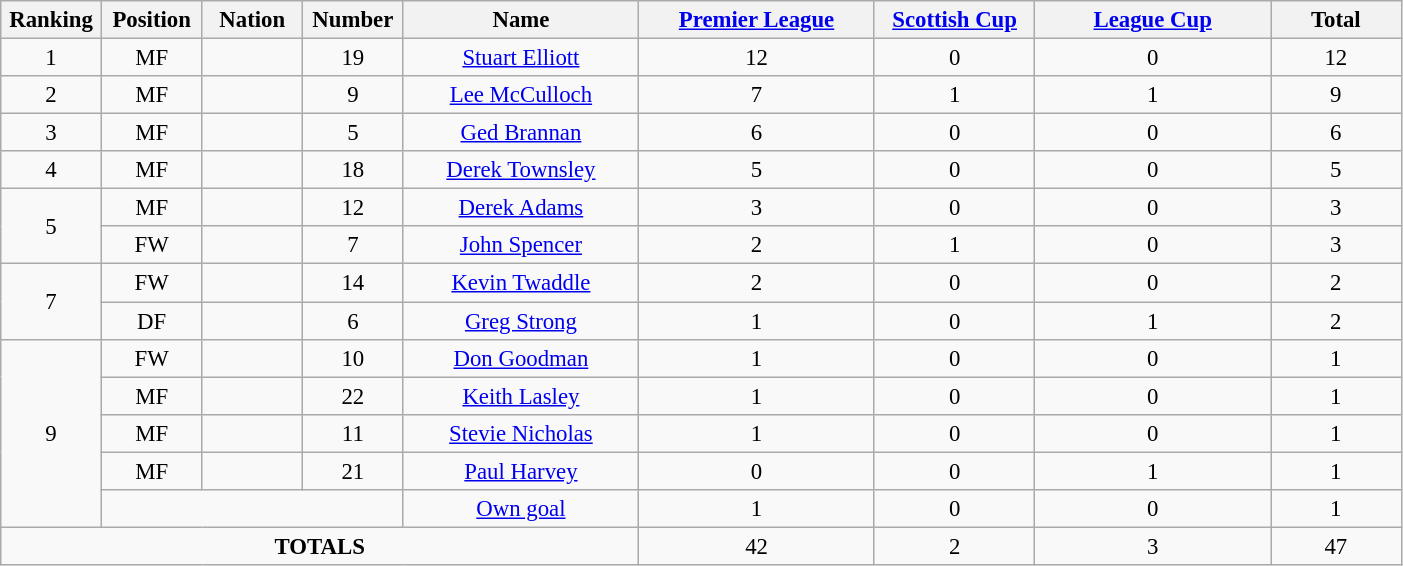<table class="wikitable" style="font-size: 95%; text-align: center;">
<tr>
<th width=60>Ranking</th>
<th width=60>Position</th>
<th width=60>Nation</th>
<th width=60>Number</th>
<th width=150>Name</th>
<th width=150><a href='#'>Premier League</a></th>
<th width=100><a href='#'>Scottish Cup</a></th>
<th width=150><a href='#'>League Cup</a></th>
<th width=80>Total</th>
</tr>
<tr>
<td>1</td>
<td>MF</td>
<td></td>
<td>19</td>
<td><a href='#'>Stuart Elliott</a></td>
<td>12</td>
<td>0</td>
<td>0</td>
<td>12</td>
</tr>
<tr>
<td>2</td>
<td>MF</td>
<td></td>
<td>9</td>
<td><a href='#'>Lee McCulloch</a></td>
<td>7</td>
<td>1</td>
<td>1</td>
<td>9</td>
</tr>
<tr>
<td>3</td>
<td>MF</td>
<td></td>
<td>5</td>
<td><a href='#'>Ged Brannan</a></td>
<td>6</td>
<td>0</td>
<td>0</td>
<td>6</td>
</tr>
<tr>
<td>4</td>
<td>MF</td>
<td></td>
<td>18</td>
<td><a href='#'>Derek Townsley</a></td>
<td>5</td>
<td>0</td>
<td>0</td>
<td>5</td>
</tr>
<tr>
<td rowspan="2">5</td>
<td>MF</td>
<td></td>
<td>12</td>
<td><a href='#'>Derek Adams</a></td>
<td>3</td>
<td>0</td>
<td>0</td>
<td>3</td>
</tr>
<tr>
<td>FW</td>
<td></td>
<td>7</td>
<td><a href='#'>John Spencer</a></td>
<td>2</td>
<td>1</td>
<td>0</td>
<td>3</td>
</tr>
<tr>
<td rowspan="2">7</td>
<td>FW</td>
<td></td>
<td>14</td>
<td><a href='#'>Kevin Twaddle</a></td>
<td>2</td>
<td>0</td>
<td>0</td>
<td>2</td>
</tr>
<tr>
<td>DF</td>
<td></td>
<td>6</td>
<td><a href='#'>Greg Strong</a></td>
<td>1</td>
<td>0</td>
<td>1</td>
<td>2</td>
</tr>
<tr>
<td rowspan="5">9</td>
<td>FW</td>
<td></td>
<td>10</td>
<td><a href='#'>Don Goodman</a></td>
<td>1</td>
<td>0</td>
<td>0</td>
<td>1</td>
</tr>
<tr>
<td>MF</td>
<td></td>
<td>22</td>
<td><a href='#'>Keith Lasley</a></td>
<td>1</td>
<td>0</td>
<td>0</td>
<td>1</td>
</tr>
<tr>
<td>MF</td>
<td></td>
<td>11</td>
<td><a href='#'>Stevie Nicholas</a></td>
<td>1</td>
<td>0</td>
<td>0</td>
<td>1</td>
</tr>
<tr>
<td>MF</td>
<td></td>
<td>21</td>
<td><a href='#'>Paul Harvey</a></td>
<td>0</td>
<td>0</td>
<td>1</td>
<td>1</td>
</tr>
<tr>
<td colspan="3"></td>
<td><a href='#'>Own goal</a></td>
<td>1</td>
<td>0</td>
<td>0</td>
<td>1</td>
</tr>
<tr>
<td colspan="5"><strong>TOTALS</strong></td>
<td>42</td>
<td>2</td>
<td>3</td>
<td>47</td>
</tr>
</table>
